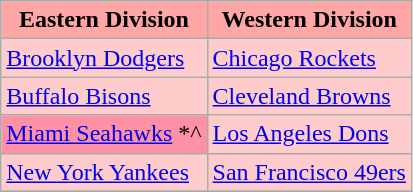<table class="wikitable">
<tr>
<th style="background-color: #FFA7A7;"><strong>Eastern Division</strong></th>
<th style="background-color: #FFA7A7;"><strong>Western Division</strong></th>
</tr>
<tr>
<td style="background-color: #FFCCCC;"><a href='#'>Brooklyn Dodgers</a></td>
<td style="background-color: #FFCCCC;"><a href='#'>Chicago Rockets</a></td>
</tr>
<tr>
<td style="background-color: #FFCCCC;"><a href='#'>Buffalo Bisons</a></td>
<td style="background-color: #FFCCCC;"><a href='#'>Cleveland Browns</a></td>
</tr>
<tr>
<td style="background-color: #FF91A4;"><a href='#'>Miami Seahawks</a> *^</td>
<td style="background-color: #FFCCCC;"><a href='#'>Los Angeles Dons</a></td>
</tr>
<tr>
<td style="background-color: #FFCCCC;"><a href='#'>New York Yankees</a></td>
<td style="background-color: #FFCCCC;"><a href='#'>San Francisco 49ers</a></td>
</tr>
<tr>
</tr>
</table>
